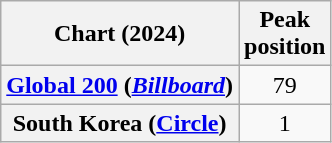<table class="wikitable sortable plainrowheaders" style="text-align:center">
<tr>
<th scope="col">Chart (2024)</th>
<th scope="col">Peak<br>position</th>
</tr>
<tr>
<th scope="row"><a href='#'>Global 200</a> (<em><a href='#'>Billboard</a></em>)</th>
<td>79</td>
</tr>
<tr>
<th scope="row">South Korea (<a href='#'>Circle</a>)</th>
<td>1</td>
</tr>
</table>
